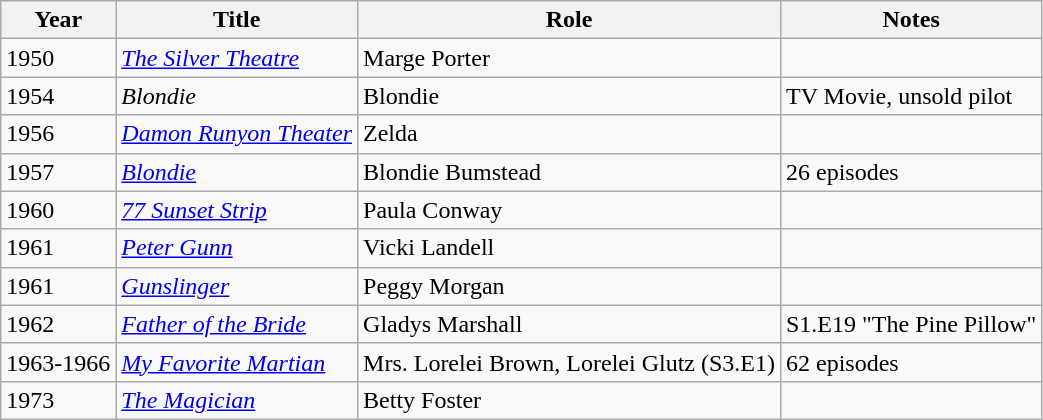<table class="wikitable">
<tr>
<th>Year</th>
<th>Title</th>
<th>Role</th>
<th>Notes</th>
</tr>
<tr>
<td>1950</td>
<td><em><a href='#'>The Silver Theatre</a></em></td>
<td>Marge Porter</td>
<td></td>
</tr>
<tr>
<td>1954</td>
<td><em>Blondie</em></td>
<td>Blondie</td>
<td>TV Movie, unsold pilot</td>
</tr>
<tr>
<td>1956</td>
<td><em><a href='#'>Damon Runyon Theater</a></em></td>
<td>Zelda</td>
<td></td>
</tr>
<tr>
<td>1957</td>
<td><em><a href='#'>Blondie</a></em></td>
<td>Blondie Bumstead</td>
<td>26 episodes</td>
</tr>
<tr>
<td>1960</td>
<td><em><a href='#'>77 Sunset Strip</a></em></td>
<td>Paula Conway</td>
<td></td>
</tr>
<tr>
<td>1961</td>
<td><em><a href='#'>Peter Gunn</a></em></td>
<td>Vicki Landell</td>
<td></td>
</tr>
<tr>
<td>1961</td>
<td><em><a href='#'>Gunslinger</a></em></td>
<td>Peggy Morgan</td>
<td></td>
</tr>
<tr>
<td>1962</td>
<td><em><a href='#'>Father of the Bride</a></em></td>
<td>Gladys Marshall</td>
<td>S1.E19 "The Pine Pillow"</td>
</tr>
<tr>
<td>1963-1966</td>
<td><em><a href='#'>My Favorite Martian</a></em></td>
<td>Mrs. Lorelei Brown, Lorelei Glutz (S3.E1)</td>
<td>62 episodes</td>
</tr>
<tr>
<td>1973</td>
<td><em><a href='#'>The Magician</a></em></td>
<td>Betty Foster</td>
<td></td>
</tr>
</table>
